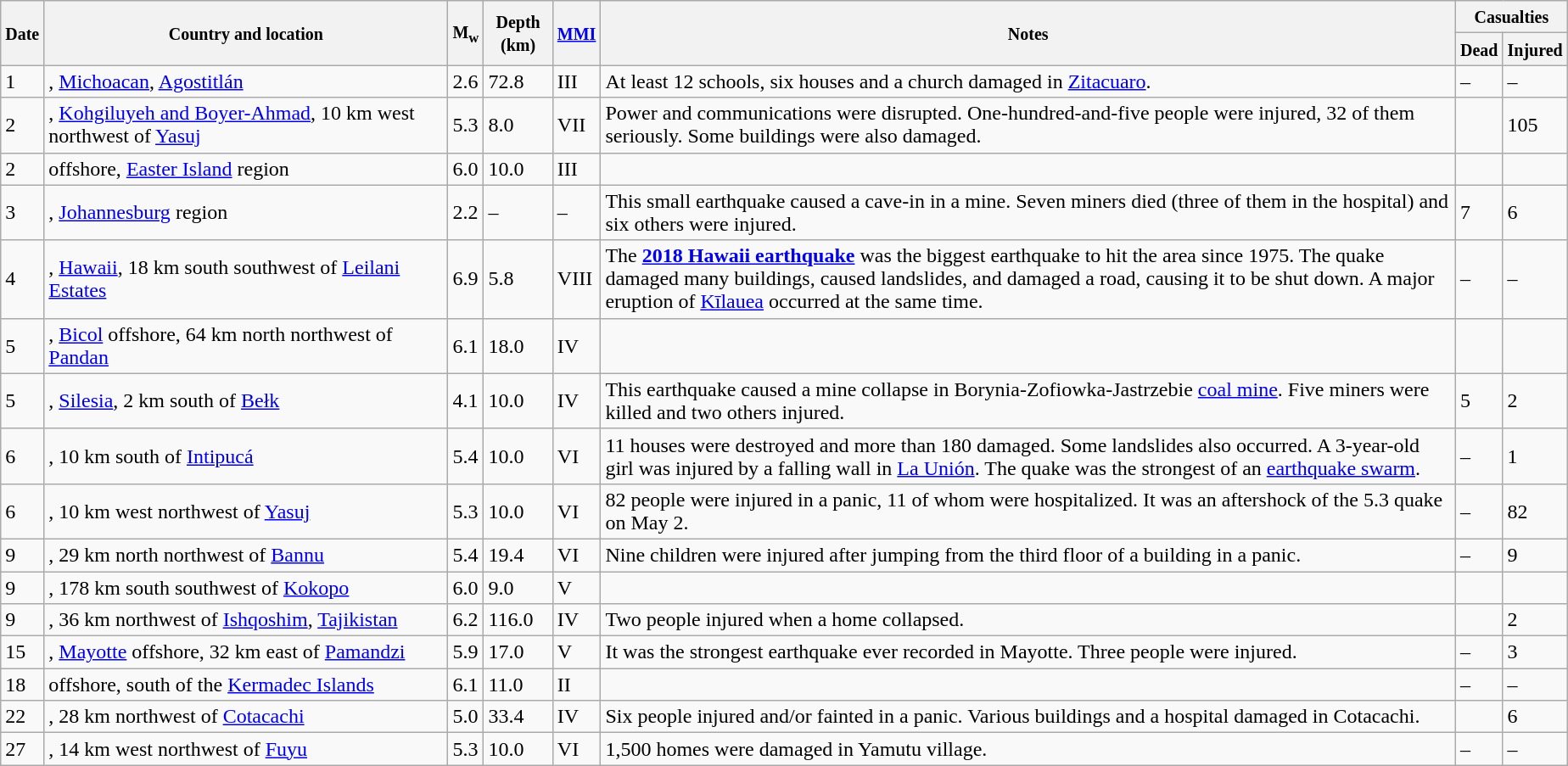<table class="wikitable sortable" style="border:1px black; margin-left:1em;">
<tr>
<th rowspan="2"><small>Date</small></th>
<th rowspan="2" style="width: 310px"><small>Country and location</small></th>
<th rowspan="2"><small>M<sub>w</sub></small></th>
<th rowspan="2"><small>Depth (km)</small></th>
<th rowspan="2"><small><a href='#'>MMI</a></small></th>
<th rowspan="2" class="unsortable"><small>Notes</small></th>
<th colspan="2"><small>Casualties</small></th>
</tr>
<tr>
<th><small>Dead</small></th>
<th><small>Injured</small></th>
</tr>
<tr>
<td>1</td>
<td>, <a href='#'>Michoacan</a>, <a href='#'>Agostitlán</a></td>
<td>2.6</td>
<td>72.8</td>
<td>III</td>
<td>At least 12 schools, six houses and a church damaged in <a href='#'>Zitacuaro</a>.</td>
<td>–</td>
<td>–</td>
</tr>
<tr>
<td>2</td>
<td>, <a href='#'>Kohgiluyeh and Boyer-Ahmad</a>, 10 km west northwest of <a href='#'>Yasuj</a></td>
<td>5.3</td>
<td>8.0</td>
<td>VII</td>
<td>Power and communications were disrupted. One-hundred-and-five people were injured, 32 of them seriously. Some buildings were also damaged.</td>
<td></td>
<td>105</td>
</tr>
<tr>
<td>2</td>
<td> offshore, <a href='#'>Easter Island</a> region</td>
<td>6.0</td>
<td>10.0</td>
<td>III</td>
<td></td>
<td></td>
<td></td>
</tr>
<tr>
<td>3</td>
<td>, <a href='#'>Johannesburg</a> region</td>
<td>2.2</td>
<td>–</td>
<td>–</td>
<td>This small earthquake caused a cave-in in a mine. Seven miners died (three of them in the hospital) and six others were injured.</td>
<td>7</td>
<td>6</td>
</tr>
<tr>
<td>4</td>
<td>, <a href='#'>Hawaii</a>, 18 km south southwest of <a href='#'>Leilani Estates</a></td>
<td>6.9</td>
<td>5.8</td>
<td>VIII</td>
<td>The <strong><a href='#'>2018 Hawaii earthquake</a></strong> was the biggest earthquake to hit the area since 1975. The quake damaged many buildings, caused landslides, and damaged a road, causing it to be shut down. A major eruption of <a href='#'>Kīlauea</a> occurred at the same time.</td>
<td>–</td>
<td>–</td>
</tr>
<tr>
<td>5</td>
<td>, <a href='#'>Bicol</a> offshore, 64 km north northwest of <a href='#'>Pandan</a></td>
<td>6.1</td>
<td>18.0</td>
<td>IV</td>
<td></td>
<td></td>
<td></td>
</tr>
<tr>
<td>5</td>
<td>, <a href='#'>Silesia</a>, 2 km south of <a href='#'>Bełk</a></td>
<td>4.1</td>
<td>10.0</td>
<td>IV</td>
<td>This earthquake caused a mine collapse in Borynia-Zofiowka-Jastrzebie <a href='#'>coal mine</a>. Five miners were killed and two others injured.</td>
<td>5</td>
<td>2</td>
</tr>
<tr>
<td>6</td>
<td>, 10 km south of <a href='#'>Intipucá</a></td>
<td>5.4</td>
<td>10.0</td>
<td>VI</td>
<td>11 houses were destroyed and more than 180 damaged. Some landslides also occurred. A 3-year-old girl was injured by a falling wall in <a href='#'>La Unión</a>. The quake was the strongest of an <a href='#'>earthquake swarm</a>.</td>
<td>–</td>
<td>1</td>
</tr>
<tr>
<td>6</td>
<td>, 10 km west northwest of <a href='#'>Yasuj</a></td>
<td>5.3</td>
<td>10.0</td>
<td>VI</td>
<td>82 people were injured in a panic, 11 of whom were hospitalized. It was an aftershock of the 5.3 quake on May 2.</td>
<td>–</td>
<td>82</td>
</tr>
<tr>
<td>9</td>
<td>, 29 km north northwest of <a href='#'>Bannu</a></td>
<td>5.4</td>
<td>19.4</td>
<td>VI</td>
<td>Nine children were injured after jumping from the third floor of a building in a panic.</td>
<td>–</td>
<td>9</td>
</tr>
<tr>
<td>9</td>
<td>, 178 km south southwest of <a href='#'>Kokopo</a></td>
<td>6.0</td>
<td>9.0</td>
<td>V</td>
<td></td>
<td></td>
<td></td>
</tr>
<tr>
<td>9</td>
<td>, 36 km northwest of <a href='#'>Ishqoshim</a>, <a href='#'>Tajikistan</a></td>
<td>6.2</td>
<td>116.0</td>
<td>IV</td>
<td>Two people injured when a home collapsed.</td>
<td></td>
<td>2</td>
</tr>
<tr>
<td>15</td>
<td>, <a href='#'>Mayotte</a> offshore, 32 km east of <a href='#'>Pamandzi</a></td>
<td>5.9</td>
<td>17.0</td>
<td>V</td>
<td>It was the strongest earthquake ever recorded in Mayotte. Three people were injured.</td>
<td>–</td>
<td>3</td>
</tr>
<tr>
<td>18</td>
<td> offshore, south of the <a href='#'>Kermadec Islands</a></td>
<td>6.1</td>
<td>11.0</td>
<td>II</td>
<td></td>
<td>–</td>
<td>–</td>
</tr>
<tr>
<td>22</td>
<td>, 28 km northwest of <a href='#'>Cotacachi</a></td>
<td>5.0</td>
<td>33.4</td>
<td>IV</td>
<td>Six people injured and/or fainted in a panic. Various buildings and a hospital damaged in Cotacachi.</td>
<td></td>
<td>6</td>
</tr>
<tr>
<td>27</td>
<td>, 14 km west northwest of <a href='#'>Fuyu</a></td>
<td>5.3</td>
<td>10.0</td>
<td>VI</td>
<td>1,500 homes were damaged in Yamutu village.</td>
<td>–</td>
<td>–</td>
</tr>
</table>
